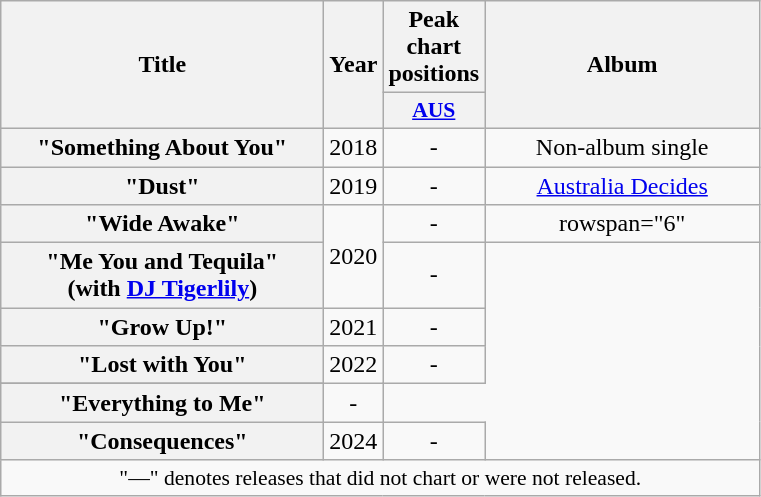<table class="wikitable plainrowheaders" style="text-align:center;">
<tr>
<th scope="col" rowspan="2" style="width:13em;">Title</th>
<th scope="col" rowspan="2" style="width:1em;">Year</th>
<th scope="col" colspan="1">Peak chart positions</th>
<th scope="col" rowspan="2" style="width:11em;">Album</th>
</tr>
<tr>
<th scope="col" style="width:3em;font-size:90%;"><a href='#'>AUS</a></th>
</tr>
<tr>
<th scope="row">"Something About You"</th>
<td>2018</td>
<td>-</td>
<td>Non-album single</td>
</tr>
<tr>
<th scope="row">"Dust"</th>
<td>2019</td>
<td>-</td>
<td><a href='#'>Australia Decides</a></td>
</tr>
<tr>
<th scope="row">"Wide Awake"</th>
<td rowspan="2">2020</td>
<td>-</td>
<td>rowspan="6" </td>
</tr>
<tr>
<th scope="row">"Me You and Tequila" <br> (with <a href='#'>DJ Tigerlily</a>)</th>
<td>-</td>
</tr>
<tr>
<th scope="row">"Grow Up!"</th>
<td>2021</td>
<td>-</td>
</tr>
<tr>
<th scope="row">"Lost with You"</th>
<td rowspan="2">2022</td>
<td>-</td>
</tr>
<tr>
</tr>
<tr>
<th scope="row">"Everything to Me"</th>
<td>-</td>
</tr>
<tr>
<th scope="row">"Consequences"</th>
<td>2024</td>
<td>-</td>
</tr>
<tr>
<td align="center" colspan="6" style="font-size:90%">"—" denotes releases that did not chart or were not released.</td>
</tr>
</table>
